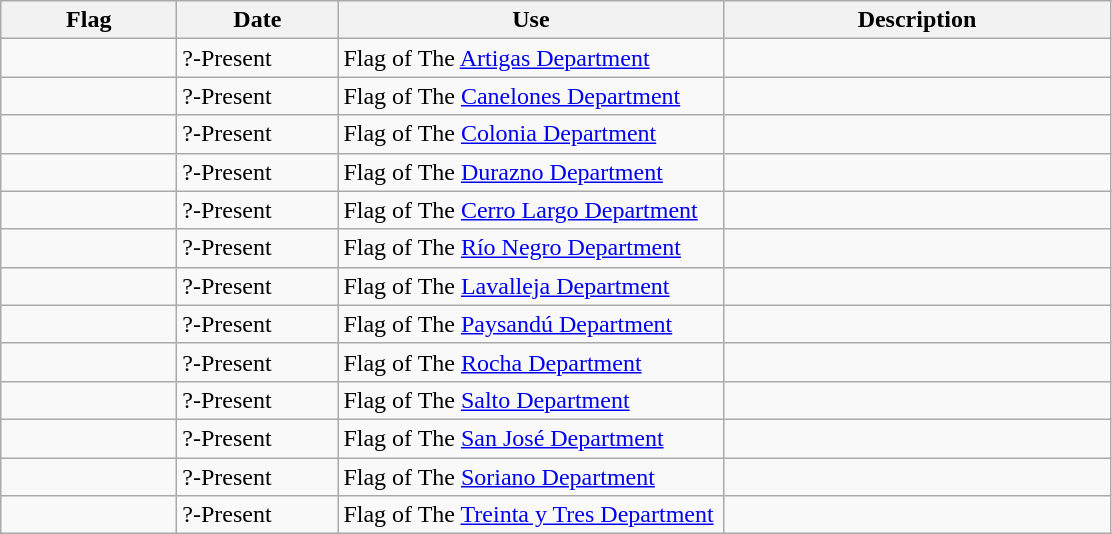<table class="wikitable">
<tr>
<th style="width:110px;">Flag</th>
<th style="width:100px;">Date</th>
<th style="width:250px;">Use</th>
<th style="width:250px;">Description</th>
</tr>
<tr>
<td></td>
<td>?-Present</td>
<td>Flag of The <a href='#'>Artigas Department</a></td>
<td></td>
</tr>
<tr>
<td></td>
<td>?-Present</td>
<td>Flag of The <a href='#'>Canelones Department</a></td>
<td></td>
</tr>
<tr>
<td></td>
<td>?-Present</td>
<td>Flag of The <a href='#'>Colonia Department</a></td>
<td></td>
</tr>
<tr>
<td></td>
<td>?-Present</td>
<td>Flag of The <a href='#'>Durazno Department</a></td>
<td></td>
</tr>
<tr>
<td></td>
<td>?-Present</td>
<td>Flag of The <a href='#'>Cerro Largo Department</a></td>
<td></td>
</tr>
<tr>
<td></td>
<td>?-Present</td>
<td>Flag of The <a href='#'>Río Negro Department</a></td>
<td></td>
</tr>
<tr>
<td></td>
<td>?-Present</td>
<td>Flag of The <a href='#'>Lavalleja Department</a></td>
<td></td>
</tr>
<tr>
<td></td>
<td>?-Present</td>
<td>Flag of The <a href='#'>Paysandú Department</a></td>
<td></td>
</tr>
<tr>
<td></td>
<td>?-Present</td>
<td>Flag of The <a href='#'>Rocha Department</a></td>
<td></td>
</tr>
<tr>
<td></td>
<td>?-Present</td>
<td>Flag of The <a href='#'>Salto Department</a></td>
<td></td>
</tr>
<tr>
<td></td>
<td>?-Present</td>
<td>Flag of The <a href='#'>San José Department</a></td>
<td></td>
</tr>
<tr>
<td></td>
<td>?-Present</td>
<td>Flag of The <a href='#'>Soriano Department</a></td>
<td></td>
</tr>
<tr>
<td></td>
<td>?-Present</td>
<td>Flag of The <a href='#'>Treinta y Tres Department</a></td>
<td></td>
</tr>
</table>
